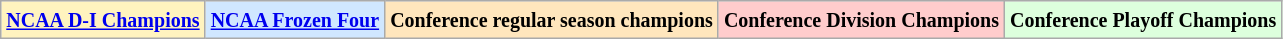<table class="wikitable">
<tr>
<td bgcolor="#FFF3BF"><small><strong><a href='#'>NCAA D-I Champions</a> </strong></small></td>
<td bgcolor="#D0E7FF"><small><strong><a href='#'>NCAA Frozen Four</a></strong></small></td>
<td bgcolor="#FFE6BD"><small><strong>Conference regular season champions</strong></small></td>
<td bgcolor="#FFCCCC"><small><strong>Conference Division Champions</strong></small></td>
<td bgcolor="#ddffdd"><small><strong>Conference Playoff Champions</strong></small></td>
</tr>
</table>
